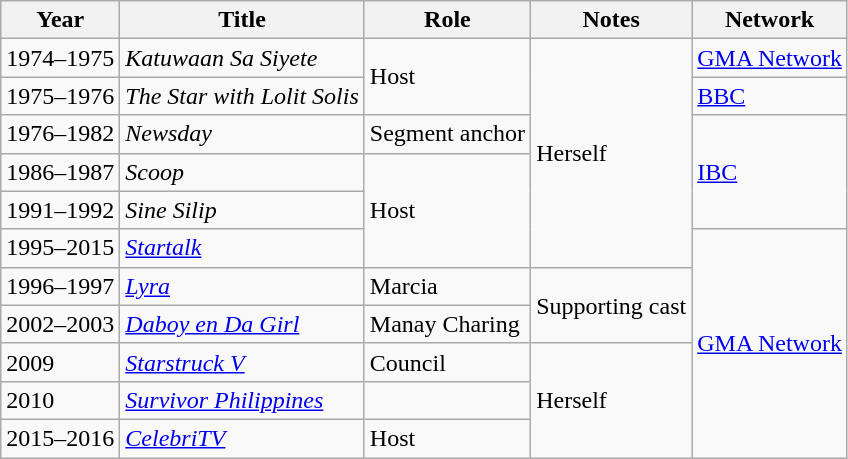<table class="wikitable">
<tr>
<th>Year</th>
<th>Title</th>
<th>Role</th>
<th>Notes</th>
<th>Network</th>
</tr>
<tr>
<td>1974–1975</td>
<td><em>Katuwaan Sa Siyete</em></td>
<td rowspan="2">Host</td>
<td rowspan="6">Herself</td>
<td><a href='#'>GMA Network</a></td>
</tr>
<tr>
<td>1975–1976</td>
<td><em>The Star with Lolit Solis</em></td>
<td><a href='#'>BBC</a></td>
</tr>
<tr>
<td>1976–1982</td>
<td><em>Newsday</em></td>
<td>Segment anchor</td>
<td rowspan="3"><a href='#'>IBC</a></td>
</tr>
<tr>
<td>1986–1987</td>
<td><em>Scoop</em></td>
<td rowspan="3">Host</td>
</tr>
<tr>
<td>1991–1992</td>
<td><em>Sine Silip</em></td>
</tr>
<tr>
<td>1995–2015</td>
<td><em><a href='#'>Startalk</a></em></td>
<td rowspan="6"><a href='#'>GMA Network</a></td>
</tr>
<tr>
<td>1996–1997</td>
<td><em><a href='#'>Lyra</a></em></td>
<td>Marcia</td>
<td rowspan="2">Supporting cast</td>
</tr>
<tr>
<td>2002–2003</td>
<td><em><a href='#'>Daboy en Da Girl</a></em></td>
<td>Manay Charing</td>
</tr>
<tr>
<td>2009</td>
<td><em><a href='#'>Starstruck V</a></em></td>
<td>Council</td>
<td rowspan="3">Herself</td>
</tr>
<tr>
<td>2010</td>
<td><em><a href='#'>Survivor Philippines</a></em></td>
<td></td>
</tr>
<tr>
<td>2015–2016</td>
<td><em><a href='#'>CelebriTV</a></em></td>
<td>Host</td>
</tr>
</table>
